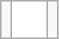<table class="wikitable">
<tr>
<td></td>
<td style="background:white;"> </td>
<td></td>
</tr>
</table>
